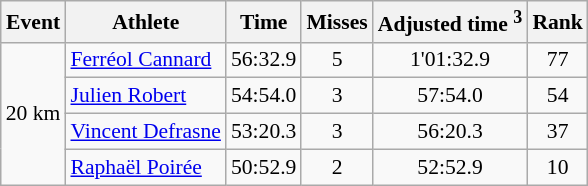<table class="wikitable" style="font-size:90%">
<tr>
<th>Event</th>
<th>Athlete</th>
<th>Time</th>
<th>Misses</th>
<th>Adjusted time <sup>3</sup></th>
<th>Rank</th>
</tr>
<tr>
<td rowspan="4">20 km</td>
<td><a href='#'>Ferréol Cannard</a></td>
<td align="center">56:32.9</td>
<td align="center">5</td>
<td align="center">1'01:32.9</td>
<td align="center">77</td>
</tr>
<tr>
<td><a href='#'>Julien Robert</a></td>
<td align="center">54:54.0</td>
<td align="center">3</td>
<td align="center">57:54.0</td>
<td align="center">54</td>
</tr>
<tr>
<td><a href='#'>Vincent Defrasne</a></td>
<td align="center">53:20.3</td>
<td align="center">3</td>
<td align="center">56:20.3</td>
<td align="center">37</td>
</tr>
<tr>
<td><a href='#'>Raphaël Poirée</a></td>
<td align="center">50:52.9</td>
<td align="center">2</td>
<td align="center">52:52.9</td>
<td align="center">10</td>
</tr>
</table>
